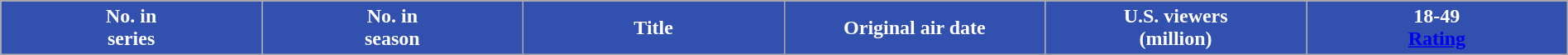<table class="wikitable plainrowheaders" style="width:100%; margin:auto;">
<tr>
</tr>
<tr style="color:white">
<th scope="col" style="background-color: #3251AE; width:12em;">No. in<br>series</th>
<th scope="col" style="background-color: #3251AE; width:12em;">No. in<br>season</th>
<th scope="col" style="background-color: #3251AE; width:12em;">Title<br></th>
<th scope="col" style="background-color: #3251AE; width:12em;">Original air date<br></th>
<th scope="col" style="background-color: #3251AE; width:12em;">U.S. viewers<br>(million)</th>
<th scope="col" style="background-color: #3251AE; width:12em;">18-49<br><a href='#'>Rating</a><br>








</th>
</tr>
</table>
